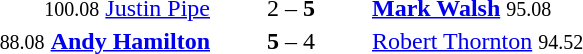<table style="text-align:center">
<tr>
<th width=223></th>
<th width=100></th>
<th width=223></th>
</tr>
<tr>
<td align=right><small><span>100.08</span></small> <a href='#'>Justin Pipe</a> </td>
<td>2 – <strong>5</strong></td>
<td align=left> <strong><a href='#'>Mark Walsh</a></strong> <small><span>95.08</span></small></td>
</tr>
<tr>
<td align=right><small><span>88.08</span></small> <strong><a href='#'>Andy Hamilton</a></strong> </td>
<td><strong>5</strong> – 4</td>
<td align=left> <a href='#'>Robert Thornton</a> <small><span>94.52</span></small></td>
</tr>
</table>
